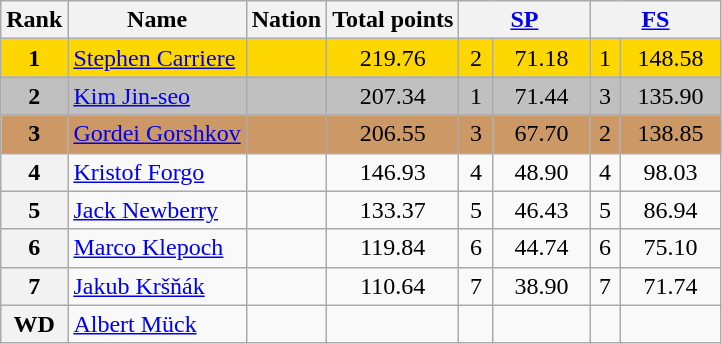<table class="wikitable sortable">
<tr>
<th>Rank</th>
<th>Name</th>
<th>Nation</th>
<th>Total points</th>
<th colspan="2" width="80px"><a href='#'>SP</a></th>
<th colspan="2" width="80px"><a href='#'>FS</a></th>
</tr>
<tr bgcolor="gold">
<td align="center"><strong>1</strong></td>
<td><a href='#'>Stephen Carriere</a></td>
<td></td>
<td align="center">219.76</td>
<td align="center">2</td>
<td align="center">71.18</td>
<td align="center">1</td>
<td align="center">148.58</td>
</tr>
<tr bgcolor="silver">
<td align="center"><strong>2</strong></td>
<td><a href='#'>Kim Jin-seo</a></td>
<td></td>
<td align="center">207.34</td>
<td align="center">1</td>
<td align="center">71.44</td>
<td align="center">3</td>
<td align="center">135.90</td>
</tr>
<tr bgcolor="cc9966">
<td align="center"><strong>3</strong></td>
<td><a href='#'>Gordei Gorshkov</a></td>
<td></td>
<td align="center">206.55</td>
<td align="center">3</td>
<td align="center">67.70</td>
<td align="center">2</td>
<td align="center">138.85</td>
</tr>
<tr>
<th>4</th>
<td><a href='#'>Kristof Forgo</a></td>
<td></td>
<td align="center">146.93</td>
<td align="center">4</td>
<td align="center">48.90</td>
<td align="center">4</td>
<td align="center">98.03</td>
</tr>
<tr>
<th>5</th>
<td><a href='#'>Jack Newberry</a></td>
<td></td>
<td align="center">133.37</td>
<td align="center">5</td>
<td align="center">46.43</td>
<td align="center">5</td>
<td align="center">86.94</td>
</tr>
<tr>
<th>6</th>
<td><a href='#'>Marco Klepoch</a></td>
<td></td>
<td align="center">119.84</td>
<td align="center">6</td>
<td align="center">44.74</td>
<td align="center">6</td>
<td align="center">75.10</td>
</tr>
<tr>
<th>7</th>
<td><a href='#'>Jakub Kršňák</a></td>
<td></td>
<td align="center">110.64</td>
<td align="center">7</td>
<td align="center">38.90</td>
<td align="center">7</td>
<td align="center">71.74</td>
</tr>
<tr>
<th>WD</th>
<td><a href='#'>Albert Mück</a></td>
<td></td>
<td></td>
<td></td>
<td></td>
<td></td>
<td></td>
</tr>
</table>
